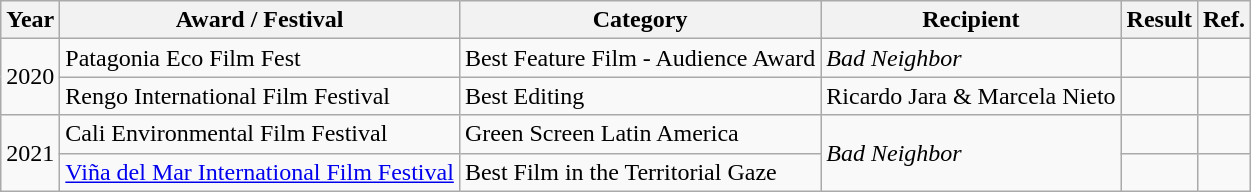<table class="wikitable">
<tr>
<th>Year</th>
<th>Award / Festival</th>
<th>Category</th>
<th>Recipient</th>
<th>Result</th>
<th>Ref.</th>
</tr>
<tr>
<td rowspan="2">2020</td>
<td>Patagonia Eco Film Fest</td>
<td>Best Feature Film - Audience Award</td>
<td><em>Bad Neighbor</em></td>
<td></td>
<td></td>
</tr>
<tr>
<td>Rengo International Film Festival</td>
<td>Best Editing</td>
<td>Ricardo Jara & Marcela Nieto</td>
<td></td>
<td></td>
</tr>
<tr>
<td rowspan="2">2021</td>
<td>Cali Environmental Film Festival</td>
<td>Green Screen Latin America</td>
<td rowspan="2"><em>Bad Neighbor</em></td>
<td></td>
<td></td>
</tr>
<tr>
<td><a href='#'>Viña del Mar International Film Festival</a></td>
<td>Best Film in the Territorial Gaze</td>
<td></td>
<td></td>
</tr>
</table>
